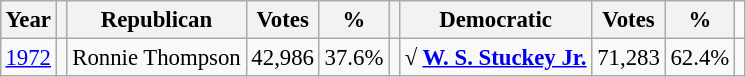<table class="wikitable" style="margin:0.5em ; font-size:95%">
<tr>
<th>Year</th>
<th></th>
<th>Republican</th>
<th>Votes</th>
<th>%</th>
<th></th>
<th>Democratic</th>
<th>Votes</th>
<th>%</th>
<td></td>
</tr>
<tr>
<td><a href='#'>1972</a></td>
<td></td>
<td>Ronnie Thompson</td>
<td>42,986</td>
<td>37.6%</td>
<td></td>
<td><strong> √ <a href='#'>W. S. Stuckey Jr.</a></strong></td>
<td>71,283</td>
<td>62.4%</td>
<td></td>
</tr>
</table>
